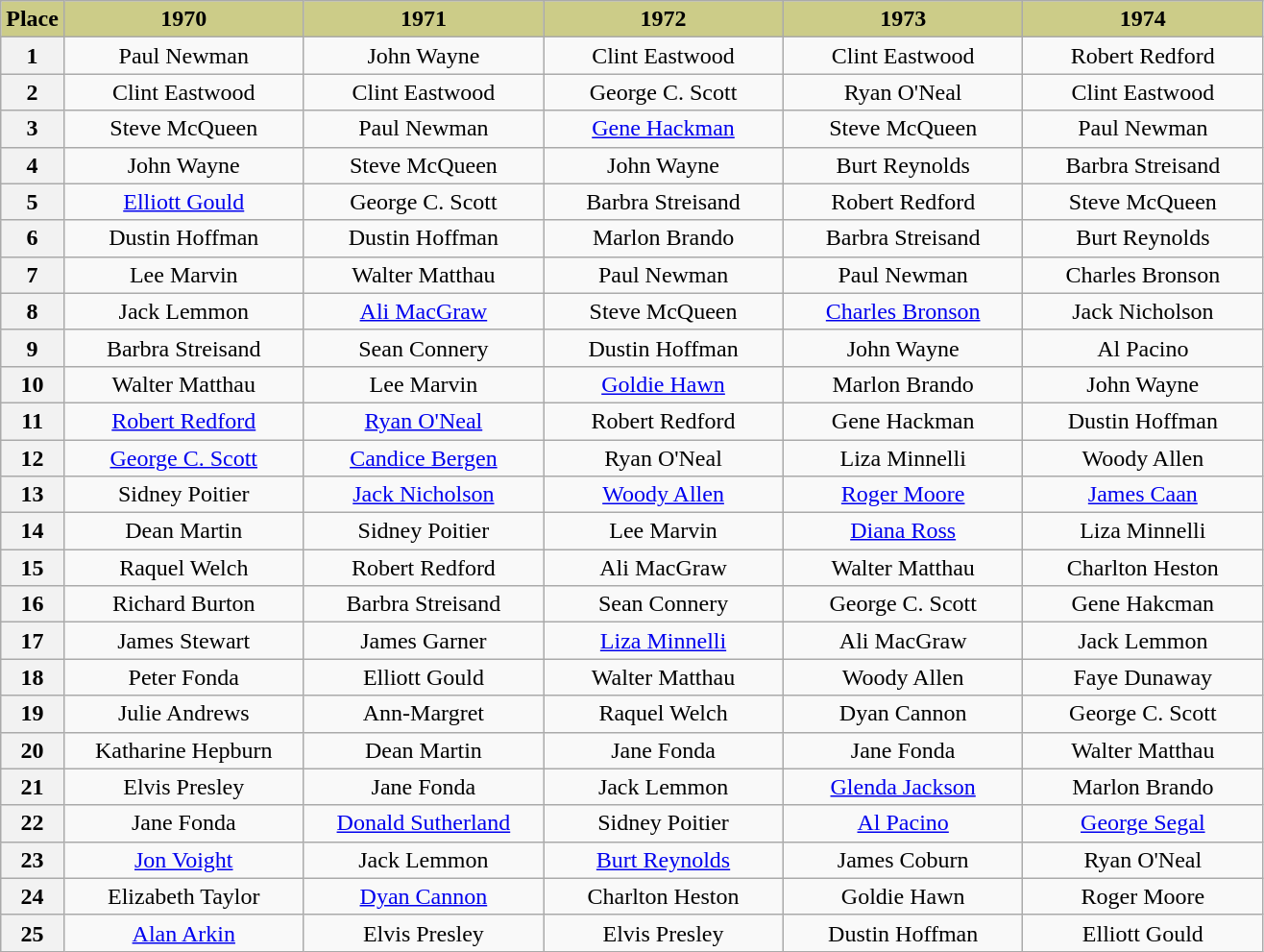<table class="wikitable" style="text-align:center">
<tr>
<th scope="col" style="background:#CC8" width="5%">Place</th>
<th scope="col" style="background:#CC8" width="19%">1970</th>
<th scope="col" style="background:#CC8" width="19%">1971</th>
<th scope="col" style="background:#CC8" width="19%">1972</th>
<th scope="col" style="background:#CC8" width="19%">1973</th>
<th scope="col" style="background:#CC8" width="19%">1974</th>
</tr>
<tr>
<th scope="row">1</th>
<td>Paul Newman</td>
<td>John Wayne</td>
<td>Clint Eastwood</td>
<td>Clint Eastwood</td>
<td>Robert Redford</td>
</tr>
<tr>
<th scope="row">2</th>
<td>Clint Eastwood</td>
<td>Clint Eastwood</td>
<td>George C. Scott</td>
<td>Ryan O'Neal</td>
<td>Clint Eastwood</td>
</tr>
<tr>
<th scope="row">3</th>
<td>Steve McQueen</td>
<td>Paul Newman</td>
<td><a href='#'>Gene Hackman</a></td>
<td>Steve McQueen</td>
<td>Paul Newman</td>
</tr>
<tr>
<th scope="row">4</th>
<td>John Wayne</td>
<td>Steve McQueen</td>
<td>John Wayne</td>
<td>Burt Reynolds</td>
<td>Barbra Streisand</td>
</tr>
<tr>
<th scope="row">5</th>
<td><a href='#'>Elliott Gould</a></td>
<td>George C. Scott</td>
<td>Barbra Streisand</td>
<td>Robert Redford</td>
<td>Steve McQueen</td>
</tr>
<tr>
<th scope="row">6</th>
<td>Dustin Hoffman</td>
<td>Dustin Hoffman</td>
<td>Marlon Brando</td>
<td>Barbra Streisand</td>
<td>Burt Reynolds</td>
</tr>
<tr>
<th scope="row">7</th>
<td>Lee Marvin</td>
<td>Walter Matthau</td>
<td>Paul Newman</td>
<td>Paul Newman</td>
<td>Charles Bronson</td>
</tr>
<tr>
<th scope="row">8</th>
<td>Jack Lemmon</td>
<td><a href='#'>Ali MacGraw</a></td>
<td>Steve McQueen</td>
<td><a href='#'>Charles Bronson</a></td>
<td>Jack Nicholson</td>
</tr>
<tr>
<th scope="row">9</th>
<td>Barbra Streisand</td>
<td>Sean Connery</td>
<td>Dustin Hoffman</td>
<td>John Wayne</td>
<td>Al Pacino</td>
</tr>
<tr>
<th scope="row">10</th>
<td>Walter Matthau</td>
<td>Lee Marvin</td>
<td><a href='#'>Goldie Hawn</a></td>
<td>Marlon Brando</td>
<td>John Wayne</td>
</tr>
<tr>
<th scope="row">11</th>
<td><a href='#'>Robert Redford</a></td>
<td><a href='#'>Ryan O'Neal</a></td>
<td>Robert Redford</td>
<td>Gene Hackman</td>
<td>Dustin Hoffman</td>
</tr>
<tr>
<th scope="row">12</th>
<td><a href='#'>George C. Scott</a></td>
<td><a href='#'>Candice Bergen</a></td>
<td>Ryan O'Neal</td>
<td>Liza Minnelli</td>
<td>Woody Allen</td>
</tr>
<tr>
<th scope="row">13</th>
<td>Sidney Poitier</td>
<td><a href='#'>Jack Nicholson</a></td>
<td><a href='#'>Woody Allen</a></td>
<td><a href='#'>Roger Moore</a></td>
<td><a href='#'>James Caan</a></td>
</tr>
<tr>
<th scope="row">14</th>
<td>Dean Martin</td>
<td>Sidney Poitier</td>
<td>Lee Marvin</td>
<td><a href='#'>Diana Ross</a></td>
<td>Liza Minnelli</td>
</tr>
<tr>
<th scope="row">15</th>
<td>Raquel Welch</td>
<td>Robert Redford</td>
<td>Ali MacGraw</td>
<td>Walter Matthau</td>
<td>Charlton Heston</td>
</tr>
<tr>
<th scope="row">16</th>
<td>Richard Burton</td>
<td>Barbra Streisand</td>
<td>Sean Connery</td>
<td>George C. Scott</td>
<td>Gene Hakcman</td>
</tr>
<tr>
<th scope="row">17</th>
<td>James Stewart</td>
<td>James Garner</td>
<td><a href='#'>Liza Minnelli</a></td>
<td>Ali MacGraw</td>
<td>Jack Lemmon</td>
</tr>
<tr>
<th scope="row">18</th>
<td>Peter Fonda</td>
<td>Elliott Gould</td>
<td>Walter Matthau</td>
<td>Woody Allen</td>
<td>Faye Dunaway</td>
</tr>
<tr>
<th scope="row">19</th>
<td>Julie Andrews</td>
<td>Ann-Margret</td>
<td>Raquel Welch</td>
<td>Dyan Cannon</td>
<td>George C. Scott</td>
</tr>
<tr>
<th scope="row">20</th>
<td>Katharine Hepburn</td>
<td>Dean Martin</td>
<td>Jane Fonda</td>
<td>Jane Fonda</td>
<td>Walter Matthau</td>
</tr>
<tr>
<th scope="row">21</th>
<td>Elvis Presley</td>
<td>Jane Fonda</td>
<td>Jack Lemmon</td>
<td><a href='#'>Glenda Jackson</a></td>
<td>Marlon Brando</td>
</tr>
<tr>
<th scope="row">22</th>
<td>Jane Fonda</td>
<td><a href='#'>Donald Sutherland</a></td>
<td>Sidney Poitier</td>
<td><a href='#'>Al Pacino</a></td>
<td><a href='#'>George Segal</a></td>
</tr>
<tr>
<th scope="row">23</th>
<td><a href='#'>Jon Voight</a></td>
<td>Jack Lemmon</td>
<td><a href='#'>Burt Reynolds</a></td>
<td>James Coburn</td>
<td>Ryan O'Neal</td>
</tr>
<tr>
<th scope="row">24</th>
<td>Elizabeth Taylor</td>
<td><a href='#'>Dyan Cannon</a></td>
<td>Charlton Heston</td>
<td>Goldie Hawn</td>
<td>Roger Moore</td>
</tr>
<tr>
<th scope="row">25</th>
<td><a href='#'>Alan Arkin</a></td>
<td>Elvis Presley</td>
<td>Elvis Presley</td>
<td>Dustin Hoffman</td>
<td>Elliott Gould</td>
</tr>
</table>
